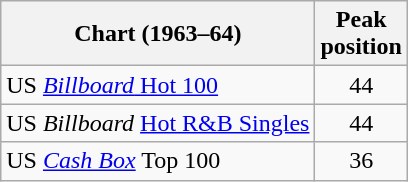<table class="wikitable sortable">
<tr>
<th>Chart (1963–64)</th>
<th>Peak<br>position</th>
</tr>
<tr>
<td>US <a href='#'><em>Billboard</em> Hot 100</a></td>
<td align="center">44</td>
</tr>
<tr>
<td>US <em>Billboard</em> <a href='#'>Hot R&B Singles</a></td>
<td align="center">44</td>
</tr>
<tr>
<td>US <a href='#'><em>Cash Box</em></a> Top 100</td>
<td align="center">36</td>
</tr>
</table>
